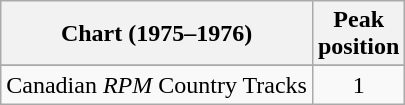<table class="wikitable sortable">
<tr>
<th align="left">Chart (1975–1976)</th>
<th align="center">Peak<br>position</th>
</tr>
<tr>
</tr>
<tr>
<td align="left">Canadian <em>RPM</em> Country Tracks</td>
<td align="center">1</td>
</tr>
</table>
